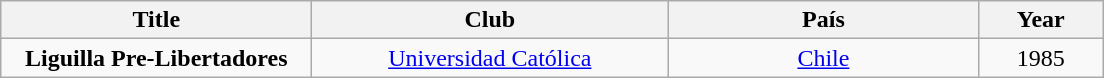<table class="wikitable">
<tr>
<th width="200">Title</th>
<th width="230">Club</th>
<th width="200">País</th>
<th width="75">Year</th>
</tr>
<tr align=center>
<td><strong>Liguilla Pre-Libertadores</strong></td>
<td><a href='#'>Universidad Católica</a></td>
<td><a href='#'>Chile</a></td>
<td>1985</td>
</tr>
</table>
